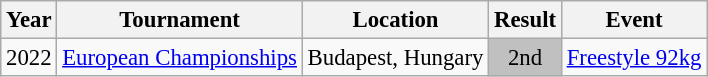<table class="wikitable" style="font-size:95%;">
<tr>
<th>Year</th>
<th>Tournament</th>
<th>Location</th>
<th>Result</th>
<th>Event</th>
</tr>
<tr>
<td>2022</td>
<td><a href='#'>European Championships</a></td>
<td>Budapest, Hungary</td>
<td align="center" bgcolor="silver">2nd</td>
<td><a href='#'>Freestyle 92kg</a></td>
</tr>
</table>
